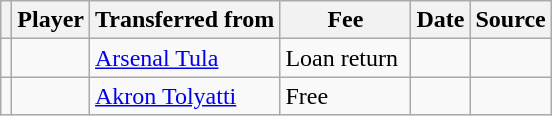<table class="wikitable plainrowheaders sortable">
<tr>
<th></th>
<th scope="col">Player</th>
<th>Transferred from</th>
<th style="width: 80px;">Fee</th>
<th scope="col">Date</th>
<th scope="col">Source</th>
</tr>
<tr>
<td align="center"></td>
<td> </td>
<td> <a href='#'>Arsenal Tula</a></td>
<td>Loan return</td>
<td></td>
<td></td>
</tr>
<tr>
<td align="center"></td>
<td> </td>
<td> <a href='#'>Akron Tolyatti</a></td>
<td>Free</td>
<td></td>
<td></td>
</tr>
</table>
